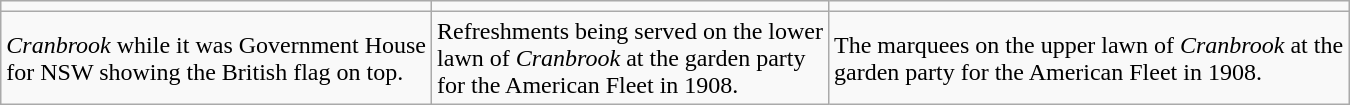<table class="wikitable" border="1">
<tr>
<td></td>
<td></td>
<td></td>
</tr>
<tr>
<td><em>Cranbrook</em> while it was Government House<br>for NSW showing the British flag on top.</td>
<td>Refreshments being served on the lower<br>lawn of <em>Cranbrook</em> at the garden party<br>for the American Fleet in 1908.</td>
<td>The marquees on the upper lawn of <em>Cranbrook</em> at the<br>garden party for the American Fleet in 1908.</td>
</tr>
</table>
